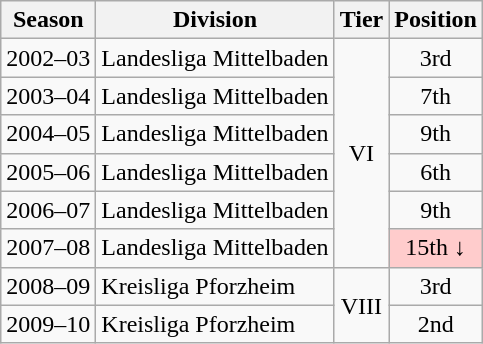<table class="wikitable">
<tr>
<th>Season</th>
<th>Division</th>
<th>Tier</th>
<th>Position</th>
</tr>
<tr align="center">
<td>2002–03</td>
<td align="left">Landesliga Mittelbaden</td>
<td rowspan=6>VI</td>
<td>3rd</td>
</tr>
<tr align="center">
<td>2003–04</td>
<td align="left">Landesliga Mittelbaden</td>
<td>7th</td>
</tr>
<tr align="center">
<td>2004–05</td>
<td align="left">Landesliga Mittelbaden</td>
<td>9th</td>
</tr>
<tr align="center">
<td>2005–06</td>
<td align="left">Landesliga Mittelbaden</td>
<td>6th</td>
</tr>
<tr align="center">
<td>2006–07</td>
<td align="left">Landesliga Mittelbaden</td>
<td>9th</td>
</tr>
<tr align="center">
<td>2007–08</td>
<td align="left">Landesliga Mittelbaden</td>
<td style="background:#ffcccc">15th ↓</td>
</tr>
<tr align="center">
<td>2008–09</td>
<td align="left">Kreisliga Pforzheim</td>
<td rowspan=2>VIII</td>
<td>3rd</td>
</tr>
<tr align="center">
<td>2009–10</td>
<td align="left">Kreisliga Pforzheim</td>
<td>2nd</td>
</tr>
</table>
